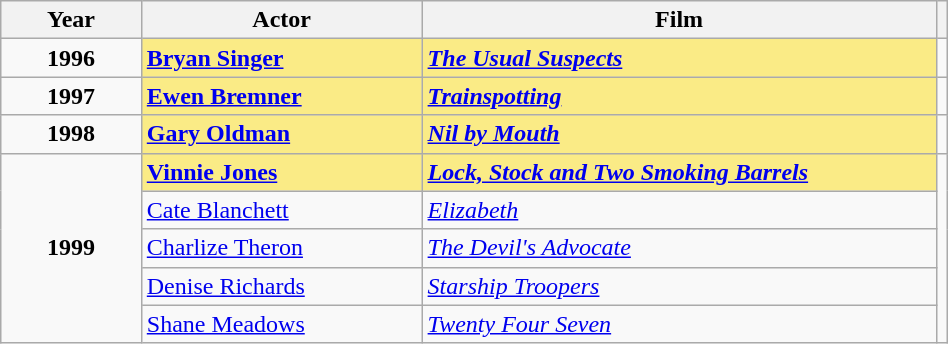<table class="wikitable" width="50%">
<tr>
<th width="15%">Year</th>
<th width="30%">Actor</th>
<th width="60%">Film</th>
<th width="2%"></th>
</tr>
<tr>
<td style="text-align:center"><strong>1996<br> </strong></td>
<td style="background:#FAEB86"><strong><a href='#'>Bryan Singer</a></strong></td>
<td style="background:#FAEB86"><strong><em><a href='#'>The Usual Suspects</a></em></strong></td>
<td style="text-align:center"></td>
</tr>
<tr>
<td style="text-align:center"><strong>1997<br> </strong></td>
<td style="background:#FAEB86"><strong><a href='#'>Ewen Bremner</a></strong></td>
<td style="background:#FAEB86"><strong><em><a href='#'>Trainspotting</a></em></strong></td>
<td style="text-align:center"></td>
</tr>
<tr>
<td style="text-align:center"><strong>1998<br> </strong></td>
<td style="background:#FAEB86"><strong><a href='#'>Gary Oldman</a></strong></td>
<td style="background:#FAEB86"><strong><em><a href='#'>Nil by Mouth</a></em></strong></td>
<td style="text-align:center"></td>
</tr>
<tr>
<td rowspan="5" style="text-align:center"><strong>1999<br> </strong></td>
<td style="background:#FAEB86"><strong><a href='#'>Vinnie Jones</a></strong></td>
<td style="background:#FAEB86"><strong><em><a href='#'>Lock, Stock and Two Smoking Barrels</a></em></strong></td>
<td rowspan="5" style="text-align:center"></td>
</tr>
<tr>
<td><a href='#'>Cate Blanchett</a></td>
<td><em><a href='#'>Elizabeth</a></em></td>
</tr>
<tr>
<td><a href='#'>Charlize Theron</a></td>
<td><em><a href='#'>The Devil's Advocate</a></em></td>
</tr>
<tr>
<td><a href='#'>Denise Richards</a></td>
<td><em><a href='#'>Starship Troopers</a></em></td>
</tr>
<tr>
<td><a href='#'>Shane Meadows</a></td>
<td><em><a href='#'>Twenty Four Seven</a></em></td>
</tr>
</table>
